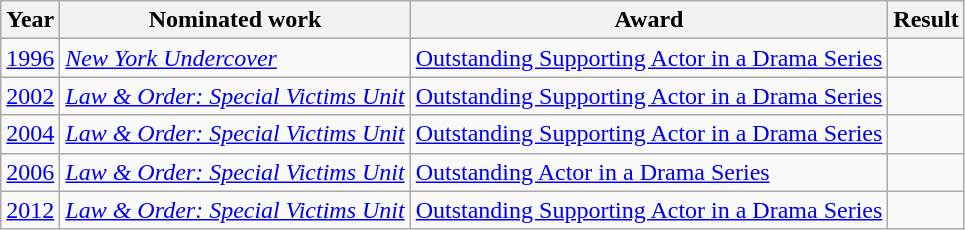<table class="wikitable">
<tr>
<th>Year</th>
<th>Nominated work</th>
<th>Award</th>
<th>Result</th>
</tr>
<tr>
<td align=center><a href='#'>1996</a></td>
<td><em><a href='#'>New York Undercover</a></em></td>
<td><a href='#'>Outstanding Supporting Actor in a Drama Series</a></td>
<td></td>
</tr>
<tr>
<td align=center><a href='#'>2002</a></td>
<td><em><a href='#'>Law & Order: Special Victims Unit</a></em></td>
<td><a href='#'>Outstanding Supporting Actor in a Drama Series</a></td>
<td></td>
</tr>
<tr>
<td align=center><a href='#'>2004</a></td>
<td><em><a href='#'>Law & Order: Special Victims Unit</a></em></td>
<td><a href='#'>Outstanding Supporting Actor in a Drama Series</a></td>
<td></td>
</tr>
<tr>
<td align=center><a href='#'>2006</a></td>
<td><em><a href='#'>Law & Order: Special Victims Unit</a></em></td>
<td><a href='#'>Outstanding Actor in a Drama Series</a></td>
<td></td>
</tr>
<tr>
<td align=center><a href='#'>2012</a></td>
<td><em><a href='#'>Law & Order: Special Victims Unit</a></em></td>
<td><a href='#'>Outstanding Supporting Actor in a Drama Series</a></td>
<td></td>
</tr>
</table>
